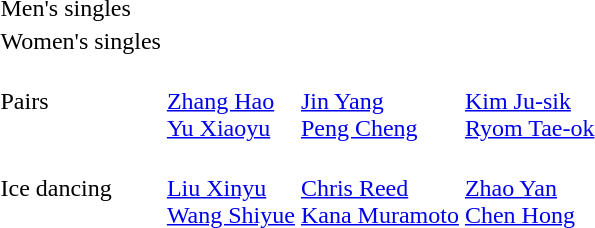<table>
<tr>
<td>Men's singles<br></td>
<td></td>
<td></td>
<td></td>
</tr>
<tr>
<td>Women's singles<br></td>
<td></td>
<td></td>
<td></td>
</tr>
<tr>
<td>Pairs<br></td>
<td><br><a href='#'>Zhang Hao</a><br><a href='#'>Yu Xiaoyu</a></td>
<td><br><a href='#'>Jin Yang</a><br><a href='#'>Peng Cheng</a></td>
<td><br><a href='#'>Kim Ju-sik</a><br><a href='#'>Ryom Tae-ok</a></td>
</tr>
<tr>
<td>Ice dancing<br></td>
<td><br><a href='#'>Liu Xinyu</a><br><a href='#'>Wang Shiyue</a></td>
<td><br><a href='#'>Chris Reed</a><br><a href='#'>Kana Muramoto</a></td>
<td><br><a href='#'>Zhao Yan</a><br><a href='#'>Chen Hong</a></td>
</tr>
</table>
